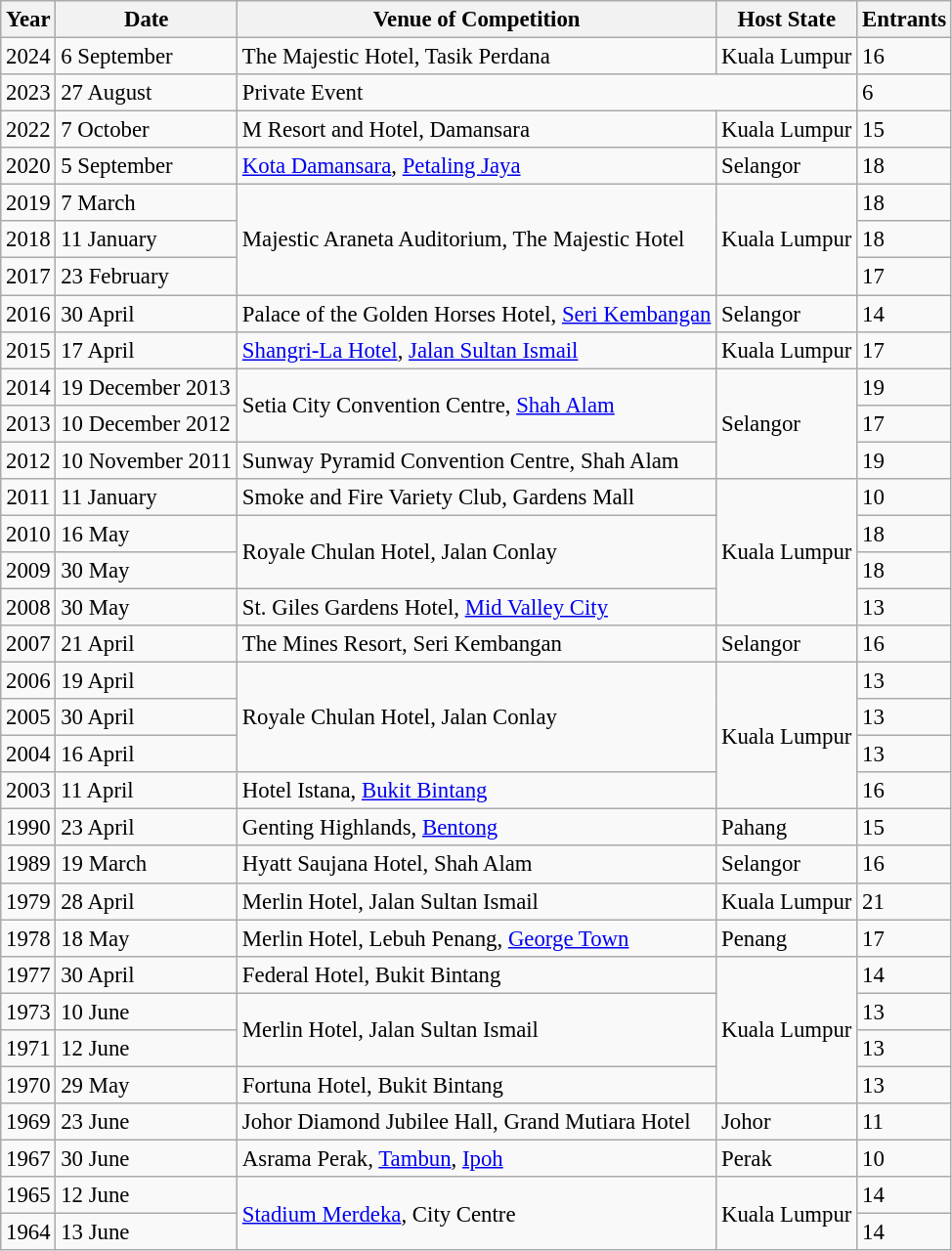<table class="wikitable sortable" style="font-size: 95%;">
<tr>
<th>Year</th>
<th>Date</th>
<th>Venue of Competition</th>
<th>Host State</th>
<th>Entrants</th>
</tr>
<tr>
<td align="center">2024</td>
<td>6 September</td>
<td>The Majestic Hotel, Tasik Perdana</td>
<td>Kuala Lumpur</td>
<td>16</td>
</tr>
<tr>
<td align="center">2023</td>
<td>27 August</td>
<td colspan="2">Private Event</td>
<td>6</td>
</tr>
<tr>
<td align="center">2022</td>
<td>7 October</td>
<td>M Resort and Hotel, Damansara</td>
<td>Kuala Lumpur</td>
<td>15</td>
</tr>
<tr>
<td align="center">2020</td>
<td>5 September</td>
<td><a href='#'>Kota Damansara</a>, <a href='#'>Petaling Jaya</a></td>
<td>Selangor</td>
<td>18</td>
</tr>
<tr>
<td align="center">2019</td>
<td>7 March</td>
<td rowspan="3">Majestic Araneta Auditorium, The Majestic Hotel</td>
<td rowspan="3">Kuala Lumpur</td>
<td>18</td>
</tr>
<tr>
<td align="center">2018</td>
<td>11 January</td>
<td>18</td>
</tr>
<tr>
<td align="center">2017</td>
<td>23 February</td>
<td>17</td>
</tr>
<tr>
<td align="center">2016</td>
<td>30 April</td>
<td>Palace of the Golden Horses Hotel, <a href='#'>Seri Kembangan</a></td>
<td>Selangor</td>
<td>14</td>
</tr>
<tr>
<td align="center">2015</td>
<td>17 April</td>
<td><a href='#'>Shangri-La Hotel</a>, <a href='#'>Jalan Sultan Ismail</a></td>
<td>Kuala Lumpur</td>
<td>17</td>
</tr>
<tr>
<td align="center">2014</td>
<td>19 December 2013</td>
<td rowspan="2">Setia City Convention Centre, <a href='#'>Shah Alam</a></td>
<td rowspan="3">Selangor</td>
<td>19</td>
</tr>
<tr>
<td align="center">2013</td>
<td>10 December 2012</td>
<td>17</td>
</tr>
<tr>
<td align="center">2012</td>
<td>10 November 2011</td>
<td>Sunway Pyramid Convention Centre, Shah Alam</td>
<td>19</td>
</tr>
<tr>
<td align="center">2011</td>
<td>11 January</td>
<td>Smoke and Fire Variety Club, Gardens Mall</td>
<td rowspan="4">Kuala Lumpur</td>
<td>10</td>
</tr>
<tr>
<td align="center">2010</td>
<td>16 May</td>
<td rowspan="2">Royale Chulan Hotel, Jalan Conlay</td>
<td>18</td>
</tr>
<tr>
<td align="center">2009</td>
<td>30 May</td>
<td>18</td>
</tr>
<tr>
<td align="center">2008</td>
<td>30 May</td>
<td>St. Giles Gardens Hotel, <a href='#'>Mid Valley City</a></td>
<td>13</td>
</tr>
<tr>
<td align="center">2007</td>
<td>21 April</td>
<td>The Mines Resort, Seri Kembangan</td>
<td>Selangor</td>
<td>16</td>
</tr>
<tr>
<td align="center">2006</td>
<td>19 April</td>
<td rowspan="3">Royale Chulan Hotel, Jalan Conlay</td>
<td rowspan="4">Kuala Lumpur</td>
<td>13</td>
</tr>
<tr>
<td align="center">2005</td>
<td>30 April</td>
<td>13</td>
</tr>
<tr>
<td align="center">2004</td>
<td>16 April</td>
<td>13</td>
</tr>
<tr>
<td align="center">2003</td>
<td>11 April</td>
<td>Hotel Istana, <a href='#'>Bukit Bintang</a></td>
<td>16</td>
</tr>
<tr>
<td align="center">1990</td>
<td>23 April</td>
<td>Genting Highlands, <a href='#'>Bentong</a></td>
<td>Pahang</td>
<td>15</td>
</tr>
<tr>
<td align="center">1989</td>
<td>19 March</td>
<td>Hyatt Saujana Hotel, Shah Alam</td>
<td>Selangor</td>
<td>16</td>
</tr>
<tr>
<td align="center">1979</td>
<td>28 April</td>
<td>Merlin Hotel, Jalan Sultan Ismail</td>
<td>Kuala Lumpur</td>
<td>21</td>
</tr>
<tr>
<td align="center">1978</td>
<td>18 May</td>
<td>Merlin Hotel, Lebuh Penang, <a href='#'>George Town</a></td>
<td>Penang</td>
<td>17</td>
</tr>
<tr>
<td align="center">1977</td>
<td>30 April</td>
<td>Federal Hotel, Bukit Bintang</td>
<td rowspan="4">Kuala Lumpur</td>
<td>14</td>
</tr>
<tr>
<td align="center">1973</td>
<td>10 June</td>
<td rowspan="2">Merlin Hotel, Jalan Sultan Ismail</td>
<td>13</td>
</tr>
<tr>
<td align="center">1971</td>
<td>12 June</td>
<td>13</td>
</tr>
<tr>
<td align="center">1970</td>
<td>29 May</td>
<td>Fortuna Hotel, Bukit Bintang</td>
<td>13</td>
</tr>
<tr>
<td align="center">1969</td>
<td>23 June</td>
<td>Johor Diamond Jubilee Hall, Grand Mutiara Hotel</td>
<td>Johor</td>
<td>11</td>
</tr>
<tr>
<td align="center">1967</td>
<td>30 June</td>
<td>Asrama Perak, <a href='#'>Tambun</a>, <a href='#'>Ipoh</a></td>
<td>Perak</td>
<td>10</td>
</tr>
<tr>
<td align="center">1965</td>
<td>12 June</td>
<td rowspan="2"><a href='#'>Stadium Merdeka</a>, City Centre</td>
<td rowspan="2">Kuala Lumpur</td>
<td>14</td>
</tr>
<tr>
<td align="center">1964</td>
<td>13 June</td>
<td>14</td>
</tr>
</table>
